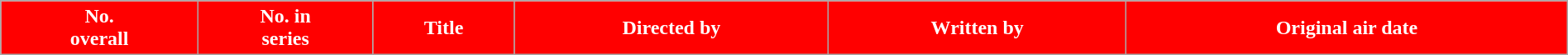<table class="wikitable plainrowheaders" style="width:100%;">
<tr>
<th style="background: #FF0000; color:white;">No.<br>overall</th>
<th style="background: #FF0000; color:white;">No. in<br>series</th>
<th style="background: #FF0000; color:white;">Title</th>
<th style="background: #FF0000; color:white;">Directed by</th>
<th style="background: #FF0000; color:white;">Written by</th>
<th style="background: #FF0000; color:white;">Original air date<br>















</th>
</tr>
</table>
